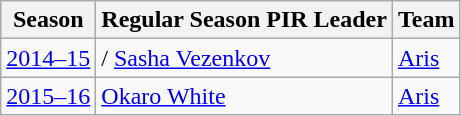<table class="wikitable"  style="text-align:left;">
<tr>
<th>Season</th>
<th>Regular Season PIR Leader</th>
<th>Team</th>
</tr>
<tr>
<td><a href='#'>2014–15</a></td>
<td style="text-align:left">/ <a href='#'>Sasha Vezenkov</a></td>
<td><a href='#'>Aris</a></td>
</tr>
<tr>
<td><a href='#'>2015–16</a></td>
<td style="text-align:left"> <a href='#'>Okaro White</a></td>
<td><a href='#'>Aris</a></td>
</tr>
</table>
